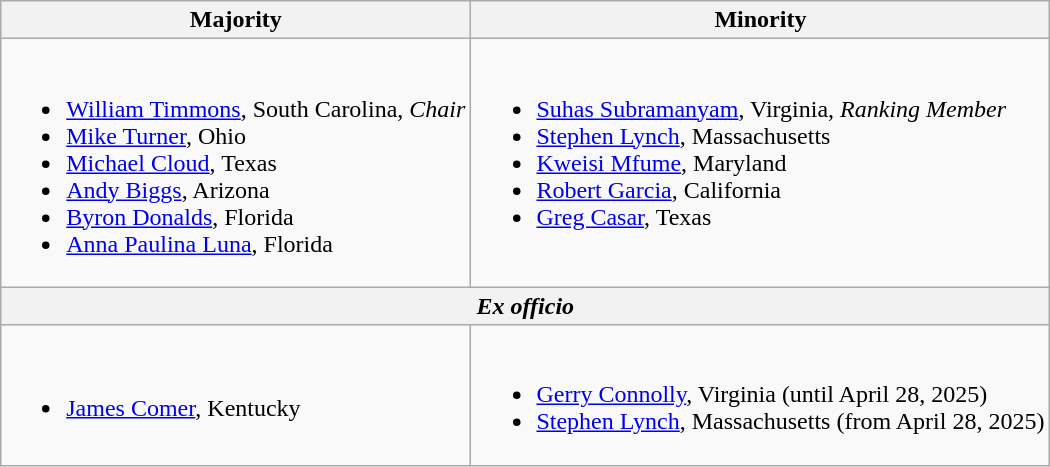<table class=wikitable>
<tr>
<th>Majority</th>
<th>Minority</th>
</tr>
<tr valign=top>
<td><br><ul><li><a href='#'>William Timmons</a>, South Carolina, <em>Chair</em></li><li><a href='#'>Mike Turner</a>, Ohio</li><li><a href='#'>Michael Cloud</a>, Texas</li><li><a href='#'>Andy Biggs</a>, Arizona</li><li><a href='#'>Byron Donalds</a>, Florida</li><li><a href='#'>Anna Paulina Luna</a>, Florida</li></ul></td>
<td><br><ul><li><a href='#'>Suhas Subramanyam</a>, Virginia, <em>Ranking Member</em></li><li><a href='#'>Stephen Lynch</a>, Massachusetts</li><li><a href='#'>Kweisi Mfume</a>, Maryland</li><li><a href='#'>Robert Garcia</a>, California</li><li><a href='#'>Greg Casar</a>, Texas</li></ul></td>
</tr>
<tr>
<th colspan=2><em>Ex officio</em></th>
</tr>
<tr>
<td><br><ul><li><a href='#'>James Comer</a>, Kentucky</li></ul></td>
<td><br><ul><li><a href='#'>Gerry Connolly</a>, Virginia (until April 28, 2025)</li><li><a href='#'>Stephen Lynch</a>, Massachusetts (from April 28, 2025)</li></ul></td>
</tr>
</table>
